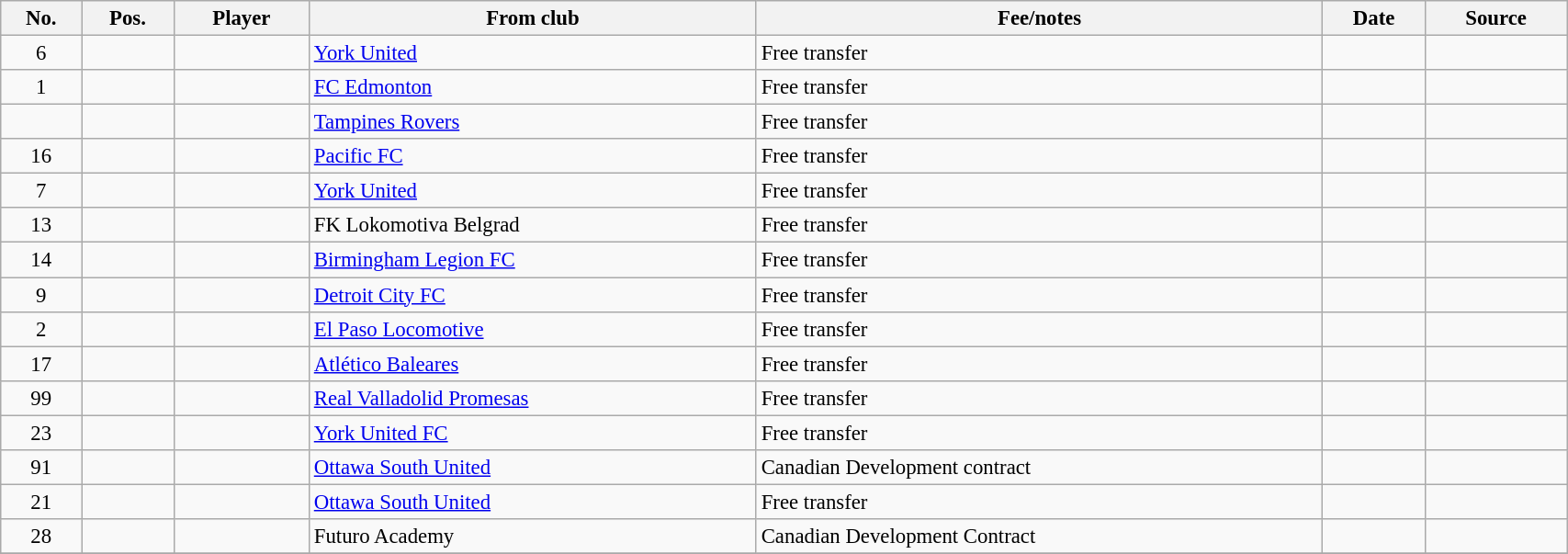<table class="wikitable sortable" style="width:90%; font-size:95%;">
<tr>
<th>No.</th>
<th>Pos.</th>
<th>Player</th>
<th>From club</th>
<th>Fee/notes</th>
<th>Date</th>
<th>Source</th>
</tr>
<tr>
<td align=center>6</td>
<td align=center></td>
<td></td>
<td> <a href='#'>York United</a></td>
<td>Free transfer</td>
<td></td>
<td></td>
</tr>
<tr>
<td align=center>1</td>
<td align=center></td>
<td></td>
<td> <a href='#'>FC Edmonton</a></td>
<td>Free transfer</td>
<td></td>
<td></td>
</tr>
<tr>
<td align=center></td>
<td align=center></td>
<td></td>
<td> <a href='#'>Tampines Rovers</a></td>
<td>Free transfer</td>
<td></td>
<td></td>
</tr>
<tr>
<td align=center>16</td>
<td align=center></td>
<td></td>
<td> <a href='#'>Pacific FC</a></td>
<td>Free transfer</td>
<td></td>
<td></td>
</tr>
<tr>
<td align=center>7</td>
<td align=center></td>
<td></td>
<td> <a href='#'>York United</a></td>
<td>Free transfer</td>
<td></td>
<td></td>
</tr>
<tr>
<td align=center>13</td>
<td align=center></td>
<td></td>
<td> FK Lokomotiva Belgrad</td>
<td>Free transfer</td>
<td></td>
<td></td>
</tr>
<tr>
<td align=center>14</td>
<td align=center></td>
<td></td>
<td> <a href='#'>Birmingham Legion FC</a></td>
<td>Free transfer</td>
<td></td>
<td></td>
</tr>
<tr>
<td align=center>9</td>
<td align=center></td>
<td></td>
<td> <a href='#'>Detroit City FC</a></td>
<td>Free transfer</td>
<td></td>
<td></td>
</tr>
<tr>
<td align=center>2</td>
<td align=center></td>
<td></td>
<td> <a href='#'>El Paso Locomotive</a></td>
<td>Free transfer</td>
<td></td>
<td></td>
</tr>
<tr>
<td align=center>17</td>
<td align=center></td>
<td></td>
<td> <a href='#'>Atlético Baleares</a></td>
<td>Free transfer</td>
<td></td>
<td></td>
</tr>
<tr>
<td align=center>99</td>
<td align=center></td>
<td></td>
<td> <a href='#'>Real Valladolid Promesas</a></td>
<td>Free transfer</td>
<td></td>
<td></td>
</tr>
<tr>
<td align=center>23</td>
<td align=center></td>
<td></td>
<td> <a href='#'>York United FC</a></td>
<td>Free transfer</td>
<td></td>
<td></td>
</tr>
<tr>
<td align=center>91</td>
<td align=center></td>
<td></td>
<td> <a href='#'>Ottawa South United</a></td>
<td>Canadian Development contract</td>
<td></td>
<td></td>
</tr>
<tr>
<td align=center>21</td>
<td align=center></td>
<td></td>
<td> <a href='#'>Ottawa South United</a></td>
<td>Free transfer</td>
<td></td>
<td></td>
</tr>
<tr>
<td align=center>28</td>
<td align=center></td>
<td></td>
<td> Futuro Academy</td>
<td>Canadian Development Contract</td>
<td></td>
<td></td>
</tr>
<tr>
</tr>
</table>
